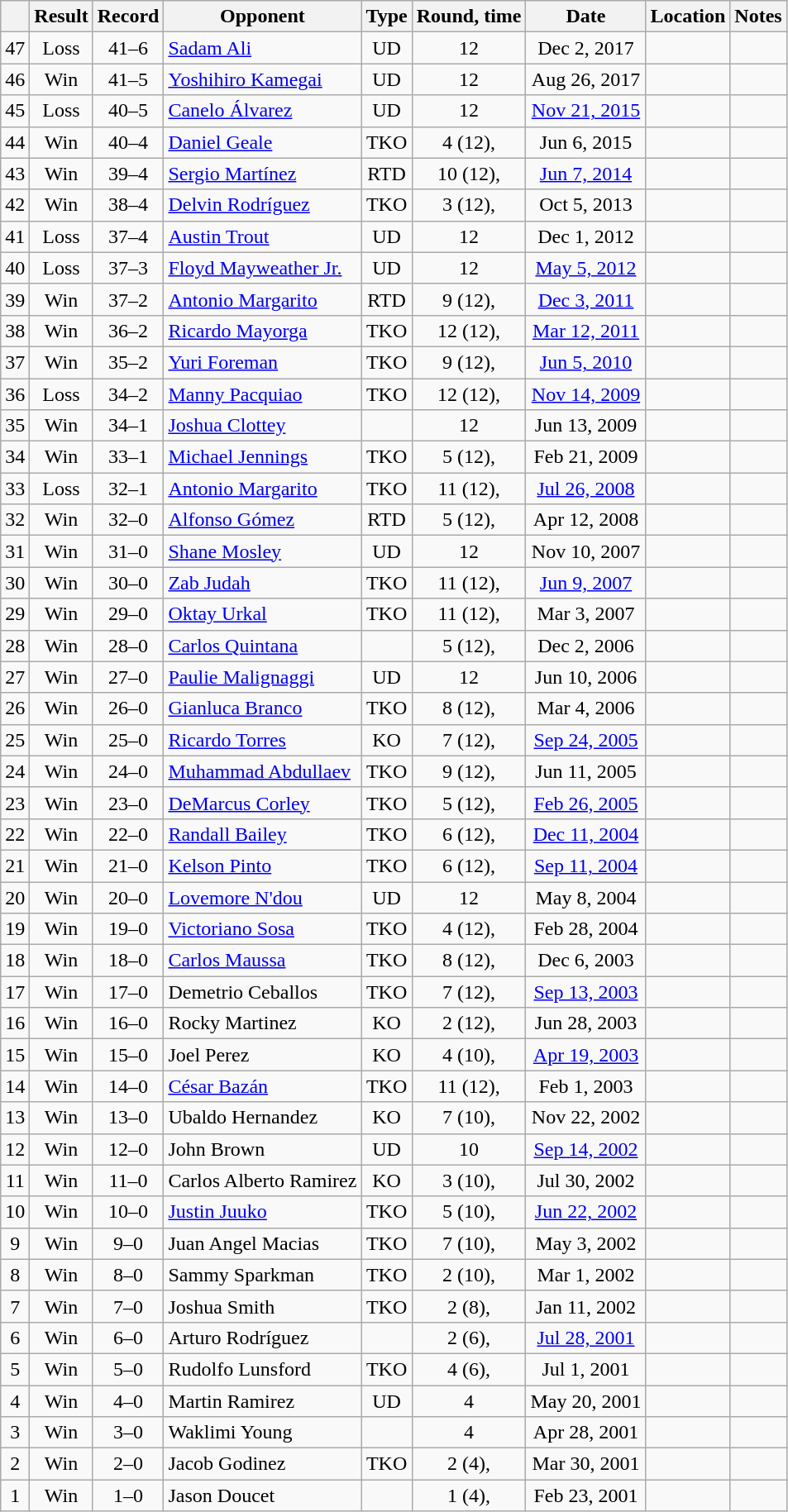<table class="wikitable" style="text-align:center">
<tr>
<th></th>
<th>Result</th>
<th>Record</th>
<th>Opponent</th>
<th>Type</th>
<th>Round, time</th>
<th>Date</th>
<th>Location</th>
<th>Notes</th>
</tr>
<tr>
<td>47</td>
<td> Loss</td>
<td>41–6</td>
<td style="text-align:left;"><a href='#'>Sadam Ali</a></td>
<td>UD</td>
<td>12</td>
<td>Dec 2, 2017</td>
<td style="text-align:left;"></td>
<td style="text-align:left;"></td>
</tr>
<tr>
<td>46</td>
<td>Win</td>
<td>41–5</td>
<td style="text-align:left;"><a href='#'>Yoshihiro Kamegai</a></td>
<td>UD</td>
<td>12</td>
<td>Aug 26, 2017</td>
<td style="text-align:left;"></td>
<td style="text-align:left;"></td>
</tr>
<tr>
<td>45</td>
<td>Loss</td>
<td>40–5</td>
<td style="text-align:left;"><a href='#'>Canelo Álvarez</a></td>
<td>UD</td>
<td>12</td>
<td><a href='#'>Nov 21, 2015</a></td>
<td style="text-align:left;"></td>
<td style="text-align:left;"></td>
</tr>
<tr>
<td>44</td>
<td>Win</td>
<td>40–4</td>
<td style="text-align:left;"><a href='#'>Daniel Geale</a></td>
<td>TKO</td>
<td>4 (12), </td>
<td>Jun 6, 2015</td>
<td style="text-align:left;"></td>
<td style="text-align:left;"></td>
</tr>
<tr>
<td>43</td>
<td>Win</td>
<td>39–4</td>
<td style="text-align:left;"><a href='#'>Sergio Martínez</a></td>
<td>RTD</td>
<td>10 (12), </td>
<td><a href='#'>Jun 7, 2014</a></td>
<td style="text-align:left;"></td>
<td style="text-align:left;"></td>
</tr>
<tr>
<td>42</td>
<td>Win</td>
<td>38–4</td>
<td style="text-align:left;"><a href='#'>Delvin Rodríguez</a></td>
<td>TKO</td>
<td>3 (12), </td>
<td>Oct 5, 2013</td>
<td style="text-align:left;"></td>
<td></td>
</tr>
<tr>
<td>41</td>
<td>Loss</td>
<td>37–4</td>
<td style="text-align:left;"><a href='#'>Austin Trout</a></td>
<td>UD</td>
<td>12</td>
<td>Dec 1, 2012</td>
<td style="text-align:left;"></td>
<td style="text-align:left;"></td>
</tr>
<tr>
<td>40</td>
<td>Loss</td>
<td>37–3</td>
<td style="text-align:left;"><a href='#'>Floyd Mayweather Jr.</a></td>
<td>UD</td>
<td>12</td>
<td><a href='#'>May 5, 2012</a></td>
<td style="text-align:left;"></td>
<td style="text-align:left;"></td>
</tr>
<tr>
<td>39</td>
<td>Win</td>
<td>37–2</td>
<td style="text-align:left;"><a href='#'>Antonio Margarito</a></td>
<td>RTD</td>
<td>9 (12), </td>
<td><a href='#'>Dec 3, 2011</a></td>
<td style="text-align:left;"></td>
<td style="text-align:left;"></td>
</tr>
<tr>
<td>38</td>
<td>Win</td>
<td>36–2</td>
<td style="text-align:left;"><a href='#'>Ricardo Mayorga</a></td>
<td>TKO</td>
<td>12 (12), </td>
<td><a href='#'>Mar 12, 2011</a></td>
<td style="text-align:left;"></td>
<td style="text-align:left;"></td>
</tr>
<tr>
<td>37</td>
<td>Win</td>
<td>35–2</td>
<td style="text-align:left;"><a href='#'>Yuri Foreman</a></td>
<td>TKO</td>
<td>9 (12), </td>
<td><a href='#'>Jun 5, 2010</a></td>
<td style="text-align:left;"></td>
<td style="text-align:left;"></td>
</tr>
<tr>
<td>36</td>
<td>Loss</td>
<td>34–2</td>
<td style="text-align:left;"><a href='#'>Manny Pacquiao</a></td>
<td>TKO</td>
<td>12 (12), </td>
<td><a href='#'>Nov 14, 2009</a></td>
<td style="text-align:left;"></td>
<td style="text-align:left;"></td>
</tr>
<tr>
<td>35</td>
<td>Win</td>
<td>34–1</td>
<td style="text-align:left;"><a href='#'>Joshua Clottey</a></td>
<td></td>
<td>12</td>
<td>Jun 13, 2009</td>
<td style="text-align:left;"></td>
<td style="text-align:left;"></td>
</tr>
<tr>
<td>34</td>
<td>Win</td>
<td>33–1</td>
<td style="text-align:left;"><a href='#'>Michael Jennings</a></td>
<td>TKO</td>
<td>5 (12), </td>
<td>Feb 21, 2009</td>
<td style="text-align:left;"></td>
<td style="text-align:left;"></td>
</tr>
<tr>
<td>33</td>
<td>Loss</td>
<td>32–1</td>
<td style="text-align:left;"><a href='#'>Antonio Margarito</a></td>
<td>TKO</td>
<td>11 (12), </td>
<td><a href='#'>Jul 26, 2008</a></td>
<td style="text-align:left;"></td>
<td style="text-align:left;"></td>
</tr>
<tr>
<td>32</td>
<td>Win</td>
<td>32–0</td>
<td style="text-align:left;"><a href='#'>Alfonso Gómez</a></td>
<td>RTD</td>
<td>5 (12), </td>
<td>Apr 12, 2008</td>
<td style="text-align:left;"></td>
<td style="text-align:left;"></td>
</tr>
<tr>
<td>31</td>
<td>Win</td>
<td>31–0</td>
<td style="text-align:left;"><a href='#'>Shane Mosley</a></td>
<td>UD</td>
<td>12</td>
<td>Nov 10, 2007</td>
<td style="text-align:left;"></td>
<td style="text-align:left;"></td>
</tr>
<tr>
<td>30</td>
<td>Win</td>
<td>30–0</td>
<td style="text-align:left;"><a href='#'>Zab Judah</a></td>
<td>TKO</td>
<td>11 (12), </td>
<td><a href='#'>Jun 9, 2007</a></td>
<td style="text-align:left;"></td>
<td style="text-align:left;"></td>
</tr>
<tr>
<td>29</td>
<td>Win</td>
<td>29–0</td>
<td style="text-align:left;"><a href='#'>Oktay Urkal</a></td>
<td>TKO</td>
<td>11 (12), </td>
<td>Mar 3, 2007</td>
<td style="text-align:left;"></td>
<td style="text-align:left;"></td>
</tr>
<tr>
<td>28</td>
<td>Win</td>
<td>28–0</td>
<td style="text-align:left;"><a href='#'>Carlos Quintana</a></td>
<td></td>
<td>5 (12), </td>
<td>Dec 2, 2006</td>
<td style="text-align:left;"></td>
<td style="text-align:left;"></td>
</tr>
<tr>
<td>27</td>
<td>Win</td>
<td>27–0</td>
<td style="text-align:left;"><a href='#'>Paulie Malignaggi</a></td>
<td>UD</td>
<td>12</td>
<td>Jun 10, 2006</td>
<td style="text-align:left;"></td>
<td style="text-align:left;"></td>
</tr>
<tr>
<td>26</td>
<td>Win</td>
<td>26–0</td>
<td style="text-align:left;"><a href='#'>Gianluca Branco</a></td>
<td>TKO</td>
<td>8 (12), </td>
<td>Mar 4, 2006</td>
<td style="text-align:left;"></td>
<td style="text-align:left;"></td>
</tr>
<tr>
<td>25</td>
<td>Win</td>
<td>25–0</td>
<td style="text-align:left;"><a href='#'>Ricardo Torres</a></td>
<td>KO</td>
<td>7 (12), </td>
<td><a href='#'>Sep 24, 2005</a></td>
<td style="text-align:left;"></td>
<td style="text-align:left;"></td>
</tr>
<tr>
<td>24</td>
<td>Win</td>
<td>24–0</td>
<td style="text-align:left;"><a href='#'>Muhammad Abdullaev</a></td>
<td>TKO</td>
<td>9 (12), </td>
<td>Jun 11, 2005</td>
<td style="text-align:left;"></td>
<td style="text-align:left;"></td>
</tr>
<tr>
<td>23</td>
<td>Win</td>
<td>23–0</td>
<td style="text-align:left;"><a href='#'>DeMarcus Corley</a></td>
<td>TKO</td>
<td>5 (12), </td>
<td><a href='#'>Feb 26, 2005</a></td>
<td style="text-align:left;"></td>
<td style="text-align:left;"></td>
</tr>
<tr>
<td>22</td>
<td>Win</td>
<td>22–0</td>
<td style="text-align:left;"><a href='#'>Randall Bailey</a></td>
<td>TKO</td>
<td>6 (12), </td>
<td><a href='#'>Dec 11, 2004</a></td>
<td style="text-align:left;"></td>
<td style="text-align:left;"></td>
</tr>
<tr>
<td>21</td>
<td>Win</td>
<td>21–0</td>
<td style="text-align:left;"><a href='#'>Kelson Pinto</a></td>
<td>TKO</td>
<td>6 (12), </td>
<td><a href='#'>Sep 11, 2004</a></td>
<td style="text-align:left;"></td>
<td style="text-align:left;"></td>
</tr>
<tr>
<td>20</td>
<td>Win</td>
<td>20–0</td>
<td style="text-align:left;"><a href='#'>Lovemore N'dou</a></td>
<td>UD</td>
<td>12</td>
<td>May 8, 2004</td>
<td style="text-align:left;"></td>
<td style="text-align:left;"></td>
</tr>
<tr>
<td>19</td>
<td>Win</td>
<td>19–0</td>
<td style="text-align:left;"><a href='#'>Victoriano Sosa</a></td>
<td>TKO</td>
<td>4 (12), </td>
<td>Feb 28, 2004</td>
<td style="text-align:left;"></td>
<td style="text-align:left;"></td>
</tr>
<tr>
<td>18</td>
<td>Win</td>
<td>18–0</td>
<td style="text-align:left;"><a href='#'>Carlos Maussa</a></td>
<td>TKO</td>
<td>8 (12), </td>
<td>Dec 6, 2003</td>
<td style="text-align:left;"></td>
<td style="text-align:left;"></td>
</tr>
<tr>
<td>17</td>
<td>Win</td>
<td>17–0</td>
<td style="text-align:left;">Demetrio Ceballos</td>
<td>TKO</td>
<td>7 (12), </td>
<td><a href='#'>Sep 13, 2003</a></td>
<td style="text-align:left;"></td>
<td style="text-align:left;"></td>
</tr>
<tr>
<td>16</td>
<td>Win</td>
<td>16–0</td>
<td style="text-align:left;">Rocky Martinez</td>
<td>KO</td>
<td>2 (12), </td>
<td>Jun 28, 2003</td>
<td style="text-align:left;"></td>
<td style="text-align:left;"></td>
</tr>
<tr>
<td>15</td>
<td>Win</td>
<td>15–0</td>
<td style="text-align:left;">Joel Perez</td>
<td>KO</td>
<td>4 (10), </td>
<td><a href='#'>Apr 19, 2003</a></td>
<td style="text-align:left;"></td>
<td style="text-align:left;"></td>
</tr>
<tr>
<td>14</td>
<td>Win</td>
<td>14–0</td>
<td style="text-align:left;"><a href='#'>César Bazán</a></td>
<td>TKO</td>
<td>11 (12), </td>
<td>Feb 1, 2003</td>
<td style="text-align:left;"></td>
<td style="text-align:left;"></td>
</tr>
<tr>
<td>13</td>
<td>Win</td>
<td>13–0</td>
<td style="text-align:left;">Ubaldo Hernandez</td>
<td>KO</td>
<td>7 (10), </td>
<td>Nov 22, 2002</td>
<td style="text-align:left;"></td>
<td></td>
</tr>
<tr>
<td>12</td>
<td>Win</td>
<td>12–0</td>
<td style="text-align:left;">John Brown</td>
<td>UD</td>
<td>10</td>
<td><a href='#'>Sep 14, 2002</a></td>
<td style="text-align:left;"></td>
<td></td>
</tr>
<tr>
<td>11</td>
<td>Win</td>
<td>11–0</td>
<td style="text-align:left;">Carlos Alberto Ramirez</td>
<td>KO</td>
<td>3 (10), </td>
<td>Jul 30, 2002</td>
<td style="text-align:left;"></td>
<td></td>
</tr>
<tr>
<td>10</td>
<td>Win</td>
<td>10–0</td>
<td style="text-align:left;"><a href='#'>Justin Juuko</a></td>
<td>TKO</td>
<td>5 (10), </td>
<td><a href='#'>Jun 22, 2002</a></td>
<td style="text-align:left;"></td>
<td></td>
</tr>
<tr>
<td>9</td>
<td>Win</td>
<td>9–0</td>
<td style="text-align:left;">Juan Angel Macias</td>
<td>TKO</td>
<td>7 (10), </td>
<td>May 3, 2002</td>
<td style="text-align:left;"></td>
<td></td>
</tr>
<tr>
<td>8</td>
<td>Win</td>
<td>8–0</td>
<td style="text-align:left;">Sammy Sparkman</td>
<td>TKO</td>
<td>2 (10), </td>
<td>Mar 1, 2002</td>
<td style="text-align:left;"></td>
<td></td>
</tr>
<tr>
<td>7</td>
<td>Win</td>
<td>7–0</td>
<td style="text-align:left;">Joshua Smith</td>
<td>TKO</td>
<td>2 (8), </td>
<td>Jan 11, 2002</td>
<td style="text-align:left;"></td>
<td></td>
</tr>
<tr>
<td>6</td>
<td>Win</td>
<td>6–0</td>
<td style="text-align:left;">Arturo Rodríguez</td>
<td></td>
<td>2 (6), </td>
<td><a href='#'>Jul 28, 2001</a></td>
<td style="text-align:left;"></td>
<td></td>
</tr>
<tr>
<td>5</td>
<td>Win</td>
<td>5–0</td>
<td style="text-align:left;">Rudolfo Lunsford</td>
<td>TKO</td>
<td>4 (6), </td>
<td>Jul 1, 2001</td>
<td style="text-align:left;"></td>
<td></td>
</tr>
<tr>
<td>4</td>
<td>Win</td>
<td>4–0</td>
<td style="text-align:left;">Martin Ramirez</td>
<td>UD</td>
<td>4</td>
<td>May 20, 2001</td>
<td style="text-align:left;"></td>
<td></td>
</tr>
<tr>
<td>3</td>
<td>Win</td>
<td>3–0</td>
<td style="text-align:left;">Waklimi Young</td>
<td></td>
<td>4</td>
<td>Apr 28, 2001</td>
<td style="text-align:left;"></td>
<td></td>
</tr>
<tr>
<td>2</td>
<td>Win</td>
<td>2–0</td>
<td style="text-align:left;">Jacob Godinez</td>
<td>TKO</td>
<td>2 (4), </td>
<td>Mar 30, 2001</td>
<td style="text-align:left;"></td>
<td></td>
</tr>
<tr>
<td>1</td>
<td>Win</td>
<td>1–0</td>
<td style="text-align:left;">Jason Doucet</td>
<td></td>
<td>1 (4), </td>
<td>Feb 23, 2001</td>
<td style="text-align:left;"></td>
<td></td>
</tr>
</table>
